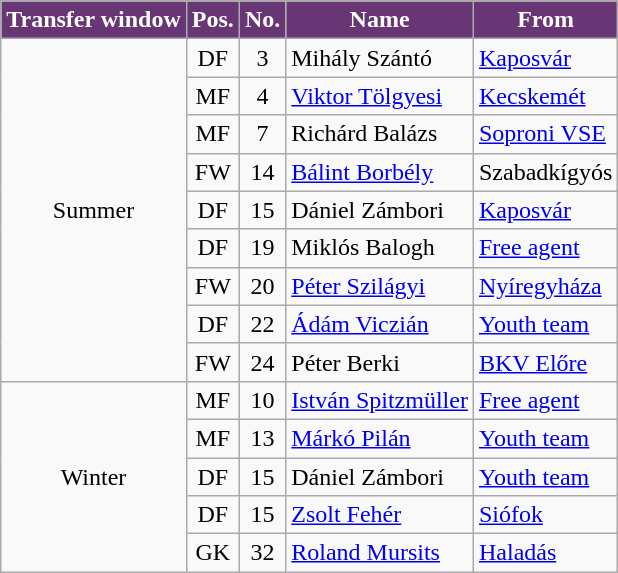<table class="wikitable plainrowheaders sortable">
<tr>
</tr>
<tr>
<th style="background:#683675; color:#FFFFFF">Transfer window</th>
<th style="background:#683675; color:#FFFFFF">Pos.</th>
<th style="background:#683675; color:#FFFFFF">No.</th>
<th style="background:#683675; color:#FFFFFF">Name</th>
<th style="background:#683675; color:#FFFFFF">From</th>
</tr>
<tr>
<td rowspan="9" style="text-align:center;">Summer</td>
<td style="text-align:center;">DF</td>
<td style="text-align:center;">3</td>
<td style="text-align:left;"> Mihály Szántó</td>
<td style="text-align:left;"><a href='#'>Kaposvár</a></td>
</tr>
<tr>
<td style="text-align:center;">MF</td>
<td style="text-align:center;">4</td>
<td style="text-align:left;"> <a href='#'>Viktor Tölgyesi</a></td>
<td style="text-align:left;"><a href='#'>Kecskemét</a></td>
</tr>
<tr>
<td style="text-align:center;">MF</td>
<td style="text-align:center;">7</td>
<td style="text-align:left;"> Richárd Balázs</td>
<td style="text-align:left;"><a href='#'>Soproni VSE</a></td>
</tr>
<tr>
<td style="text-align:center;">FW</td>
<td style="text-align:center;">14</td>
<td style="text-align:left;"> <a href='#'>Bálint Borbély</a></td>
<td style="text-align:left;">Szabadkígyós</td>
</tr>
<tr>
<td style="text-align:center;">DF</td>
<td style="text-align:center;">15</td>
<td style="text-align:left;"> Dániel Zámbori</td>
<td style="text-align:left;"><a href='#'>Kaposvár</a></td>
</tr>
<tr>
<td style="text-align:center;">DF</td>
<td style="text-align:center;">19</td>
<td style="text-align:left;"> Miklós Balogh</td>
<td style="text-align:left;"><a href='#'>Free agent</a></td>
</tr>
<tr>
<td style="text-align:center;">FW</td>
<td style="text-align:center;">20</td>
<td style="text-align:left;"> <a href='#'>Péter Szilágyi</a></td>
<td style="text-align:left;"><a href='#'>Nyíregyháza</a></td>
</tr>
<tr>
<td style="text-align:center;">DF</td>
<td style="text-align:center;">22</td>
<td style="text-align:left;"> <a href='#'>Ádám Viczián</a></td>
<td style="text-align:left;"><a href='#'>Youth team</a></td>
</tr>
<tr>
<td style="text-align:center;">FW</td>
<td style="text-align:center;">24</td>
<td style="text-align:left;"> Péter Berki</td>
<td style="text-align:left;"><a href='#'>BKV Előre</a></td>
</tr>
<tr>
<td rowspan="5" style="text-align:center;">Winter</td>
<td style="text-align:center;">MF</td>
<td style="text-align:center;">10</td>
<td style="text-align:left;"> <a href='#'>István Spitzmüller</a></td>
<td style="text-align:left;"><a href='#'>Free agent</a></td>
</tr>
<tr>
<td style="text-align:center;">MF</td>
<td style="text-align:center;">13</td>
<td style="text-align:left;"> <a href='#'>Márkó Pilán</a></td>
<td style="text-align:left;"><a href='#'>Youth team</a></td>
</tr>
<tr>
<td style="text-align:center;">DF</td>
<td style="text-align:center;">15</td>
<td style="text-align:left;"> Dániel Zámbori</td>
<td style="text-align:left;"><a href='#'>Youth team</a></td>
</tr>
<tr>
<td style="text-align:center;">DF</td>
<td style="text-align:center;">15</td>
<td style="text-align:left;"> <a href='#'>Zsolt Fehér</a></td>
<td style="text-align:left;"><a href='#'>Siófok</a></td>
</tr>
<tr>
<td style="text-align:center;">GK</td>
<td style="text-align:center;">32</td>
<td style="text-align:left;"> <a href='#'>Roland Mursits</a></td>
<td style="text-align:left;"><a href='#'>Haladás</a></td>
</tr>
</table>
